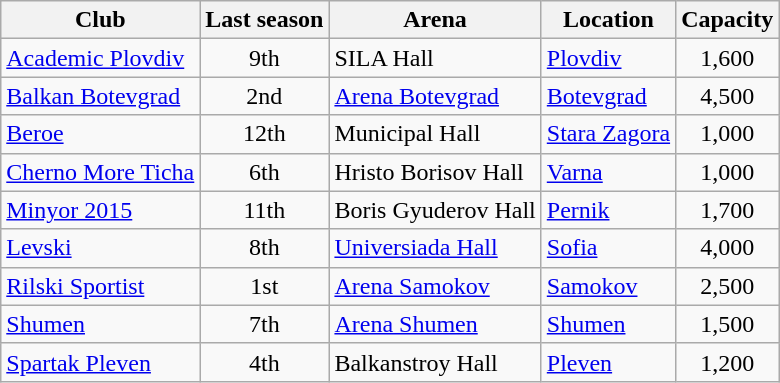<table class="wikitable sortable" style="text-align:center;">
<tr>
<th>Club</th>
<th>Last season</th>
<th>Arena</th>
<th>Location</th>
<th>Capacity</th>
</tr>
<tr>
<td style="text-align:left;"><a href='#'>Academic Plovdiv</a></td>
<td>9th</td>
<td style="text-align:left;">SILA Hall</td>
<td align="left"><a href='#'>Plovdiv</a></td>
<td>1,600</td>
</tr>
<tr>
<td style="text-align:left;"><a href='#'>Balkan Botevgrad</a></td>
<td>2nd</td>
<td style="text-align:left;"><a href='#'>Arena Botevgrad</a></td>
<td align="left"><a href='#'>Botevgrad</a></td>
<td>4,500</td>
</tr>
<tr>
<td style="text-align:left;"><a href='#'>Beroe</a></td>
<td>12th</td>
<td style="text-align:left;">Municipal Hall</td>
<td align="left"><a href='#'>Stara Zagora</a></td>
<td>1,000</td>
</tr>
<tr>
<td style="text-align:left;"><a href='#'>Cherno More Ticha</a></td>
<td>6th</td>
<td style="text-align:left;">Hristo Borisov Hall</td>
<td align="left"><a href='#'>Varna</a></td>
<td>1,000</td>
</tr>
<tr>
<td style="text-align:left;"><a href='#'>Minyor 2015</a></td>
<td>11th</td>
<td style="text-align:left;">Boris Gyuderov Hall</td>
<td align="left"><a href='#'>Pernik</a></td>
<td>1,700</td>
</tr>
<tr>
<td style="text-align:left;"><a href='#'>Levski</a></td>
<td>8th</td>
<td style="text-align:left;"><a href='#'>Universiada Hall</a></td>
<td align="left"><a href='#'>Sofia</a></td>
<td>4,000</td>
</tr>
<tr>
<td style="text-align:left;"><a href='#'>Rilski Sportist</a></td>
<td>1st</td>
<td style="text-align:left;"><a href='#'>Arena Samokov</a></td>
<td align="left"><a href='#'>Samokov</a></td>
<td>2,500</td>
</tr>
<tr>
<td style="text-align:left;"><a href='#'>Shumen</a></td>
<td>7th</td>
<td style="text-align:left;"><a href='#'>Arena Shumen</a></td>
<td align="left"><a href='#'>Shumen</a></td>
<td>1,500</td>
</tr>
<tr>
<td style="text-align:left;"><a href='#'>Spartak Pleven</a></td>
<td>4th</td>
<td style="text-align:left;">Balkanstroy Hall</td>
<td align="left"><a href='#'>Pleven</a></td>
<td>1,200</td>
</tr>
</table>
